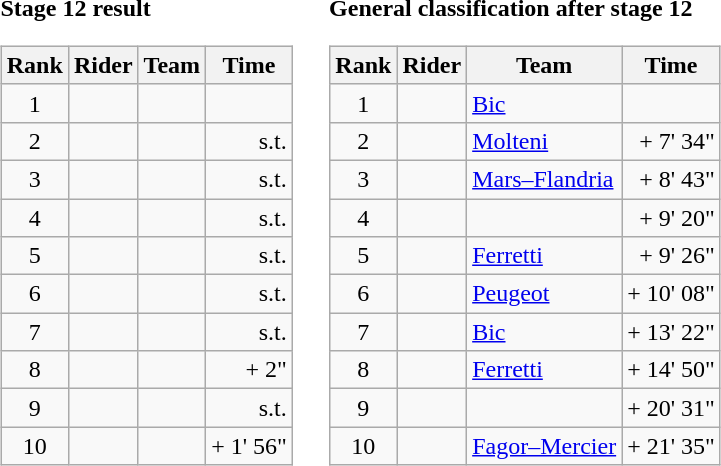<table>
<tr>
<td><strong>Stage 12 result</strong><br><table class="wikitable">
<tr>
<th scope="col">Rank</th>
<th scope="col">Rider</th>
<th scope="col">Team</th>
<th scope="col">Time</th>
</tr>
<tr>
<td style="text-align:center;">1</td>
<td></td>
<td></td>
<td style="text-align:right;"></td>
</tr>
<tr>
<td style="text-align:center;">2</td>
<td></td>
<td></td>
<td style="text-align:right;">s.t.</td>
</tr>
<tr>
<td style="text-align:center;">3</td>
<td></td>
<td></td>
<td style="text-align:right;">s.t.</td>
</tr>
<tr>
<td style="text-align:center;">4</td>
<td></td>
<td></td>
<td style="text-align:right;">s.t.</td>
</tr>
<tr>
<td style="text-align:center;">5</td>
<td></td>
<td></td>
<td style="text-align:right;">s.t.</td>
</tr>
<tr>
<td style="text-align:center;">6</td>
<td></td>
<td></td>
<td style="text-align:right;">s.t.</td>
</tr>
<tr>
<td style="text-align:center;">7</td>
<td></td>
<td></td>
<td style="text-align:right;">s.t.</td>
</tr>
<tr>
<td style="text-align:center;">8</td>
<td></td>
<td></td>
<td style="text-align:right;">+ 2"</td>
</tr>
<tr>
<td style="text-align:center;">9</td>
<td></td>
<td></td>
<td style="text-align:right;">s.t.</td>
</tr>
<tr>
<td style="text-align:center;">10</td>
<td></td>
<td></td>
<td style="text-align:right;">+ 1' 56"</td>
</tr>
</table>
</td>
<td></td>
<td><strong>General classification after stage 12</strong><br><table class="wikitable">
<tr>
<th scope="col">Rank</th>
<th scope="col">Rider</th>
<th scope="col">Team</th>
<th scope="col">Time</th>
</tr>
<tr>
<td style="text-align:center;">1</td>
<td></td>
<td><a href='#'>Bic</a></td>
<td style="text-align:right;"></td>
</tr>
<tr>
<td style="text-align:center;">2</td>
<td></td>
<td><a href='#'>Molteni</a></td>
<td style="text-align:right;">+ 7' 34"</td>
</tr>
<tr>
<td style="text-align:center;">3</td>
<td></td>
<td><a href='#'>Mars–Flandria</a></td>
<td style="text-align:right;">+ 8' 43"</td>
</tr>
<tr>
<td style="text-align:center;">4</td>
<td></td>
<td></td>
<td style="text-align:right;">+ 9' 20"</td>
</tr>
<tr>
<td style="text-align:center;">5</td>
<td></td>
<td><a href='#'>Ferretti</a></td>
<td style="text-align:right;">+ 9' 26"</td>
</tr>
<tr>
<td style="text-align:center;">6</td>
<td></td>
<td><a href='#'>Peugeot</a></td>
<td style="text-align:right;">+ 10' 08"</td>
</tr>
<tr>
<td style="text-align:center;">7</td>
<td></td>
<td><a href='#'>Bic</a></td>
<td style="text-align:right;">+ 13' 22"</td>
</tr>
<tr>
<td style="text-align:center;">8</td>
<td></td>
<td><a href='#'>Ferretti</a></td>
<td style="text-align:right;">+ 14' 50"</td>
</tr>
<tr>
<td style="text-align:center;">9</td>
<td></td>
<td></td>
<td style="text-align:right;">+ 20' 31"</td>
</tr>
<tr>
<td style="text-align:center;">10</td>
<td></td>
<td><a href='#'>Fagor–Mercier</a></td>
<td style="text-align:right;">+ 21' 35"</td>
</tr>
</table>
</td>
</tr>
</table>
